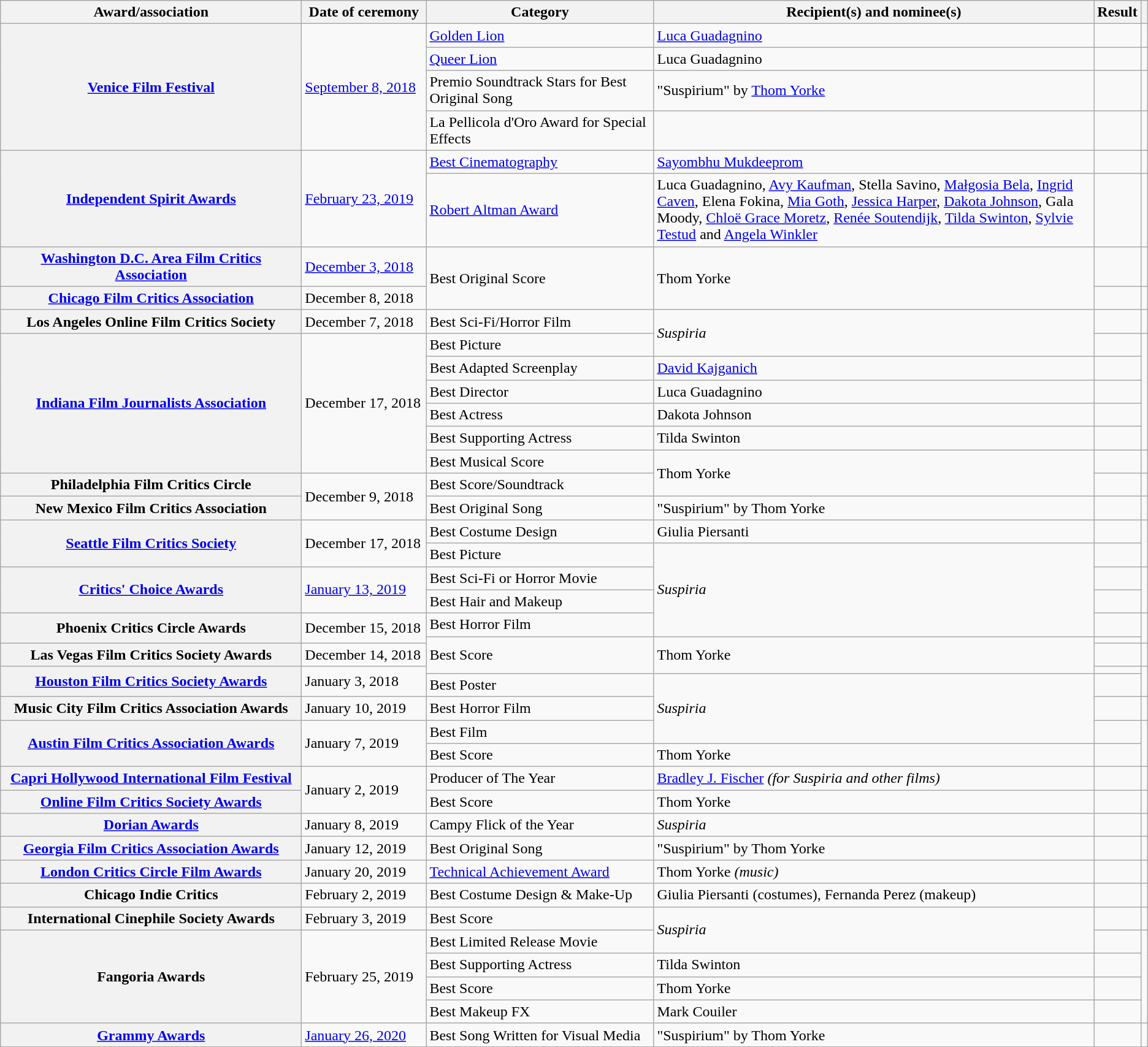<table class="wikitable plainrowheaders sortable">
<tr>
<th scope="col" style="width:20em;">Award/association</th>
<th scope="col" style="width:8em;">Date of ceremony</th>
<th scope="col" style="width:15em;">Category</th>
<th scope="col">Recipient(s) and nominee(s)</th>
<th scope="col">Result</th>
<th scope="col" class="unsortable"></th>
</tr>
<tr>
<th scope="row" rowspan="4"><a href='#'>Venice Film Festival</a></th>
<td rowspan="4"><a href='#'>September 8, 2018</a></td>
<td><a href='#'>Golden Lion</a></td>
<td><a href='#'>Luca Guadagnino</a></td>
<td></td>
<td style="text-align:center;"></td>
</tr>
<tr>
<td><a href='#'>Queer Lion</a></td>
<td>Luca Guadagnino</td>
<td></td>
<td style="text-align:center;"></td>
</tr>
<tr>
<td>Premio Soundtrack Stars for Best Original Song</td>
<td>"Suspirium" by <a href='#'>Thom Yorke</a></td>
<td></td>
<td style="text-align:center;"></td>
</tr>
<tr>
<td>La Pellicola d'Oro Award for Special Effects</td>
<td></td>
<td></td>
<td style="text-align:center;"></td>
</tr>
<tr>
<th scope="row" rowspan="2"><a href='#'>Independent Spirit Awards</a></th>
<td rowspan="2"><a href='#'>February 23, 2019</a></td>
<td><a href='#'>Best Cinematography</a></td>
<td><a href='#'>Sayombhu Mukdeeprom</a></td>
<td></td>
<td style="text-align:center;"></td>
</tr>
<tr>
<td><a href='#'>Robert Altman Award</a></td>
<td>Luca Guadagnino, <a href='#'>Avy Kaufman</a>, Stella Savino, <a href='#'>Małgosia Bela</a>, <a href='#'>Ingrid Caven</a>, Elena Fokina, <a href='#'>Mia Goth</a>, <a href='#'>Jessica Harper</a>, <a href='#'>Dakota Johnson</a>, Gala Moody, <a href='#'>Chloë Grace Moretz</a>, <a href='#'>Renée Soutendijk</a>, <a href='#'>Tilda Swinton</a>, <a href='#'>Sylvie Testud</a> and <a href='#'>Angela Winkler</a></td>
<td></td>
<td style="text-align:center;"></td>
</tr>
<tr>
<th scope="row"><a href='#'>Washington D.C. Area Film Critics Association</a></th>
<td><a href='#'>December 3, 2018</a></td>
<td rowspan="2">Best Original Score</td>
<td rowspan="2">Thom Yorke</td>
<td></td>
<td style="text-align:center;"></td>
</tr>
<tr>
<th scope="row"><a href='#'>Chicago Film Critics Association</a></th>
<td>December 8, 2018</td>
<td></td>
<td style="text-align:center;"></td>
</tr>
<tr>
<th scope="row">Los Angeles Online Film Critics Society</th>
<td>December 7, 2018</td>
<td>Best Sci-Fi/Horror Film</td>
<td rowspan="2"><em>Suspiria</em></td>
<td></td>
<td style="text-align:center;"></td>
</tr>
<tr>
<th scope="row" rowspan="6"><a href='#'>Indiana Film Journalists Association</a></th>
<td rowspan="6">December 17, 2018</td>
<td>Best Picture</td>
<td></td>
<td rowspan="5" align="center"></td>
</tr>
<tr>
<td>Best Adapted Screenplay</td>
<td><a href='#'>David Kajganich</a></td>
<td></td>
</tr>
<tr>
<td>Best Director</td>
<td>Luca Guadagnino</td>
<td></td>
</tr>
<tr>
<td>Best Actress</td>
<td>Dakota Johnson</td>
<td></td>
</tr>
<tr>
<td>Best Supporting Actress</td>
<td>Tilda Swinton</td>
<td></td>
</tr>
<tr>
<td>Best Musical Score</td>
<td scope="row" rowspan="2">Thom Yorke</td>
<td></td>
<td style="text-align:center;"></td>
</tr>
<tr>
<th scope="row">Philadelphia Film Critics Circle</th>
<td scope="row" rowspan="2">December 9, 2018</td>
<td>Best Score/Soundtrack</td>
<td></td>
<td style="text-align:center;"></td>
</tr>
<tr>
<th scope="row">New Mexico Film Critics Association</th>
<td>Best Original Song</td>
<td>"Suspirium" by Thom Yorke</td>
<td></td>
<td style="text-align:center;"></td>
</tr>
<tr>
<th scope="row" rowspan="2"><a href='#'>Seattle Film Critics Society</a></th>
<td scope="row" rowspan="2">December 17, 2018</td>
<td>Best Costume Design</td>
<td>Giulia Piersanti</td>
<td></td>
<td scope="row" rowspan="2" style="text-align:center;"></td>
</tr>
<tr>
<td>Best Picture</td>
<td scope="row" rowspan="4"><em>Suspiria</em></td>
<td></td>
</tr>
<tr>
<th scope="row" rowspan="2"><a href='#'>Critics' Choice Awards</a></th>
<td scope="row" rowspan="2"><a href='#'>January 13, 2019</a></td>
<td>Best Sci-Fi or Horror Movie</td>
<td></td>
<td scope="row" rowspan="2" style="text-align:center;"></td>
</tr>
<tr>
<td>Best Hair and Makeup</td>
<td></td>
</tr>
<tr>
<th scope="row" rowspan="2">Phoenix Critics Circle Awards</th>
<td scope="row" rowspan="2">December 15, 2018</td>
<td>Best Horror Film</td>
<td></td>
<td scope="row" rowspan="2" style="text-align:center;"></td>
</tr>
<tr>
<td scope="row" rowspan="3">Best Score</td>
<td scope="row" rowspan="3">Thom Yorke</td>
<td></td>
</tr>
<tr>
<th scope="row">Las Vegas Film Critics Society Awards</th>
<td>December 14, 2018</td>
<td></td>
<td style="text-align:center;"></td>
</tr>
<tr>
<th scope="row" rowspan="2"><a href='#'>Houston Film Critics Society Awards</a></th>
<td scope="row" rowspan="2">January 3, 2018</td>
<td></td>
<td scope="row" rowspan="2" style="text-align:center;"></td>
</tr>
<tr>
<td>Best Poster</td>
<td scope="row" rowspan="3"><em>Suspiria</em></td>
<td></td>
</tr>
<tr>
<th scope="row">Music City Film Critics Association Awards</th>
<td>January 10, 2019</td>
<td>Best Horror Film</td>
<td></td>
<td scope="row" style="text-align:center;"></td>
</tr>
<tr>
<th scope="row" rowspan="2"><a href='#'>Austin Film Critics Association Awards</a></th>
<td rowspan="2">January 7, 2019</td>
<td>Best Film</td>
<td></td>
<td rowspan="2" style="text-align:center;"></td>
</tr>
<tr>
<td>Best Score</td>
<td>Thom Yorke</td>
<td></td>
</tr>
<tr>
<th scope="row"><a href='#'>Capri Hollywood International Film Festival</a></th>
<td rowspan="2">January 2, 2019</td>
<td>Producer of The Year</td>
<td><a href='#'>Bradley J. Fischer</a> <em>(for Suspiria and other films)</em></td>
<td></td>
<td style="text-align:center;"></td>
</tr>
<tr>
<th scope="row"><a href='#'>Online Film Critics Society Awards</a></th>
<td>Best Score</td>
<td>Thom Yorke</td>
<td></td>
<td style="text-align:center;"></td>
</tr>
<tr>
<th scope="row"><a href='#'>Dorian Awards</a></th>
<td>January 8, 2019</td>
<td>Campy Flick of the Year</td>
<td><em>Suspiria</em></td>
<td></td>
<td style="text-align:center;"></td>
</tr>
<tr>
<th scope="row"><a href='#'>Georgia Film Critics Association Awards</a></th>
<td>January 12, 2019</td>
<td>Best Original Song</td>
<td>"Suspirium" by Thom Yorke</td>
<td></td>
<td style="text-align:center;"></td>
</tr>
<tr>
<th scope="row"><a href='#'>London Critics Circle Film Awards</a></th>
<td>January 20, 2019</td>
<td><a href='#'>Technical Achievement Award</a></td>
<td>Thom Yorke <em>(music)</em></td>
<td></td>
<td style="text-align:center;"></td>
</tr>
<tr>
<th scope="row">Chicago Indie Critics</th>
<td>February 2, 2019</td>
<td>Best Costume Design & Make-Up</td>
<td>Giulia Piersanti (costumes), Fernanda Perez (makeup)</td>
<td></td>
<td style="text-align:center;"></td>
</tr>
<tr>
<th scope="row">International Cinephile Society Awards</th>
<td>February 3, 2019</td>
<td>Best Score</td>
<td rowspan="2"><em>Suspiria</em></td>
<td></td>
<td style="text-align:center;"></td>
</tr>
<tr>
<th scope="row" rowspan="4">Fangoria Awards</th>
<td rowspan="4">February 25, 2019</td>
<td>Best Limited Release Movie</td>
<td></td>
<td style="text-align:center;" rowspan="4"></td>
</tr>
<tr>
<td>Best Supporting Actress</td>
<td>Tilda Swinton</td>
<td></td>
</tr>
<tr>
<td>Best Score</td>
<td>Thom Yorke</td>
<td></td>
</tr>
<tr>
<td>Best Makeup FX</td>
<td>Mark Couiler</td>
<td></td>
</tr>
<tr>
<th scope="row"><a href='#'>Grammy Awards</a></th>
<td><a href='#'>January 26, 2020</a></td>
<td>Best Song Written for Visual Media</td>
<td>"Suspirium" by Thom Yorke</td>
<td></td>
<td style="text-align:center;"></td>
</tr>
<tr>
</tr>
</table>
